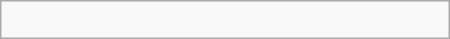<table class="wikitable" border="1" width=300px align="right">
<tr>
<td><br></td>
</tr>
</table>
